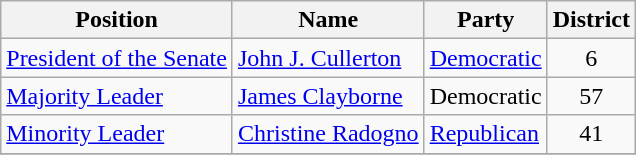<table class="wikitable">
<tr>
<th>Position</th>
<th>Name</th>
<th>Party</th>
<th>District</th>
</tr>
<tr>
<td><a href='#'>President of the Senate</a></td>
<td><a href='#'>John J. Cullerton</a></td>
<td><a href='#'>Democratic</a></td>
<td style="text-align:center;">6</td>
</tr>
<tr>
<td><a href='#'>Majority Leader</a></td>
<td><a href='#'>James Clayborne</a></td>
<td>Democratic</td>
<td style="text-align:center;">57</td>
</tr>
<tr>
<td><a href='#'>Minority Leader</a></td>
<td><a href='#'>Christine Radogno</a></td>
<td><a href='#'>Republican</a></td>
<td style="text-align:center;">41</td>
</tr>
<tr>
</tr>
</table>
